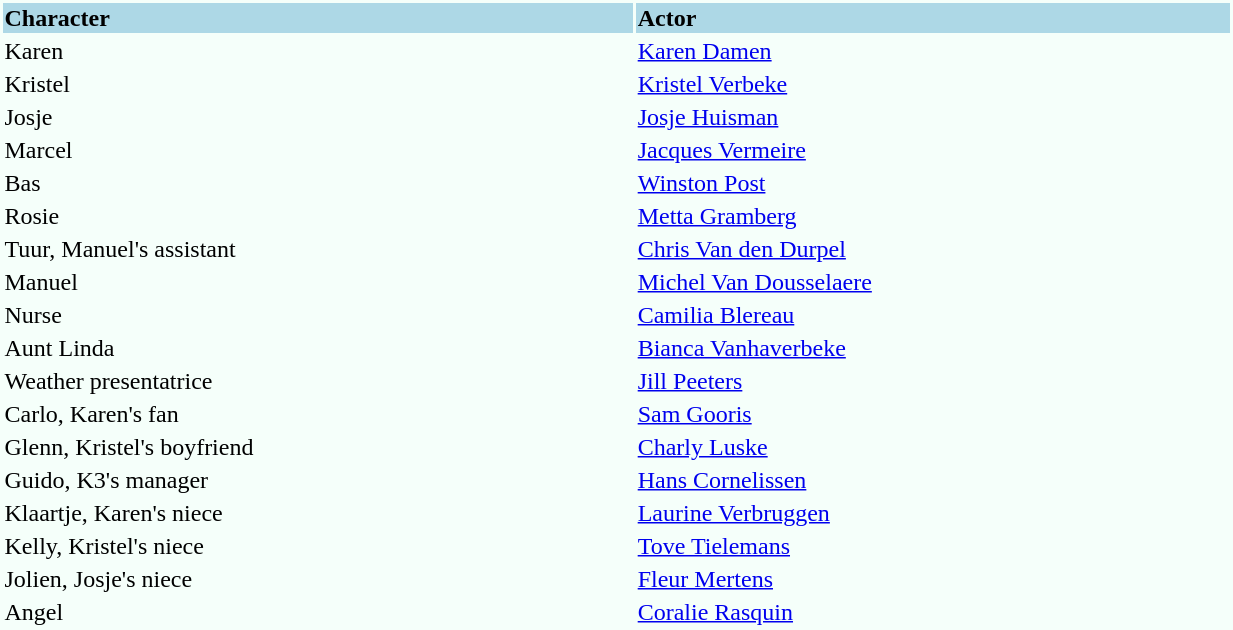<table width="65%" height="100px" style="background:mintcream" border="0">
<tr>
<td style="background:lightblue"><strong>Character</strong></td>
<td style="background:lightblue"><strong>Actor</strong></td>
</tr>
<tr>
<td>Karen</td>
<td><a href='#'>Karen Damen</a></td>
</tr>
<tr>
<td>Kristel</td>
<td><a href='#'>Kristel Verbeke</a></td>
</tr>
<tr>
<td>Josje</td>
<td><a href='#'>Josje Huisman</a></td>
</tr>
<tr>
<td>Marcel</td>
<td><a href='#'>Jacques Vermeire</a></td>
</tr>
<tr>
<td>Bas</td>
<td><a href='#'>Winston Post</a></td>
</tr>
<tr>
<td>Rosie</td>
<td><a href='#'>Metta Gramberg</a></td>
</tr>
<tr>
<td>Tuur, Manuel's assistant</td>
<td><a href='#'>Chris Van den Durpel</a></td>
</tr>
<tr>
<td>Manuel</td>
<td><a href='#'>Michel Van Dousselaere</a></td>
</tr>
<tr>
<td>Nurse</td>
<td><a href='#'>Camilia Blereau</a></td>
</tr>
<tr>
<td>Aunt Linda</td>
<td><a href='#'>Bianca Vanhaverbeke</a></td>
</tr>
<tr>
<td>Weather presentatrice</td>
<td><a href='#'>Jill Peeters</a></td>
</tr>
<tr>
<td>Carlo, Karen's fan</td>
<td><a href='#'>Sam Gooris</a></td>
</tr>
<tr>
<td>Glenn, Kristel's boyfriend</td>
<td><a href='#'>Charly Luske</a></td>
</tr>
<tr>
<td>Guido, K3's manager</td>
<td><a href='#'>Hans Cornelissen</a></td>
</tr>
<tr>
<td>Klaartje, Karen's niece</td>
<td><a href='#'>Laurine Verbruggen</a></td>
</tr>
<tr>
<td>Kelly, Kristel's niece</td>
<td><a href='#'>Tove Tielemans</a></td>
</tr>
<tr>
<td>Jolien, Josje's niece</td>
<td><a href='#'>Fleur Mertens</a></td>
</tr>
<tr>
<td>Angel</td>
<td><a href='#'>Coralie Rasquin</a></td>
</tr>
</table>
